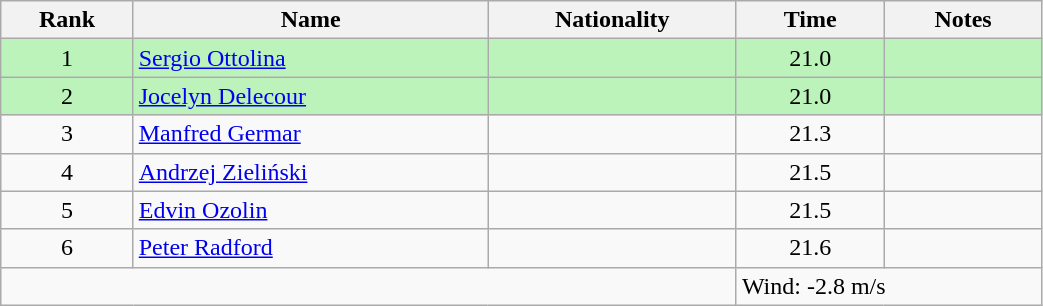<table class="wikitable sortable" style="text-align:center;width: 55%">
<tr>
<th>Rank</th>
<th>Name</th>
<th>Nationality</th>
<th>Time</th>
<th>Notes</th>
</tr>
<tr bgcolor=bbf3bb>
<td>1</td>
<td align=left><a href='#'>Sergio Ottolina</a></td>
<td align=left></td>
<td>21.0</td>
<td></td>
</tr>
<tr bgcolor=bbf3bb>
<td>2</td>
<td align=left><a href='#'>Jocelyn Delecour</a></td>
<td align=left></td>
<td>21.0</td>
<td></td>
</tr>
<tr>
<td>3</td>
<td align=left><a href='#'>Manfred Germar</a></td>
<td align=left></td>
<td>21.3</td>
<td></td>
</tr>
<tr>
<td>4</td>
<td align=left><a href='#'>Andrzej Zieliński</a></td>
<td align=left></td>
<td>21.5</td>
<td></td>
</tr>
<tr>
<td>5</td>
<td align=left><a href='#'>Edvin Ozolin</a></td>
<td align=left></td>
<td>21.5</td>
<td></td>
</tr>
<tr>
<td>6</td>
<td align=left><a href='#'>Peter Radford</a></td>
<td align=left></td>
<td>21.6</td>
<td></td>
</tr>
<tr class="sortbottom">
<td colspan="3"></td>
<td colspan="2" style="text-align:left;">Wind: -2.8 m/s</td>
</tr>
</table>
